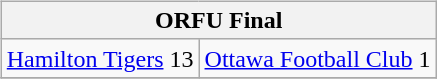<table cellspacing="10">
<tr>
<td valign="top"><br><table class="wikitable">
<tr>
<th bgcolor="#DDDDDD" colspan="4"><strong>ORFU Final</strong></th>
</tr>
<tr>
<td><a href='#'>Hamilton Tigers</a> 13</td>
<td><a href='#'>Ottawa Football Club</a> 1</td>
</tr>
<tr>
</tr>
</table>
</td>
</tr>
</table>
